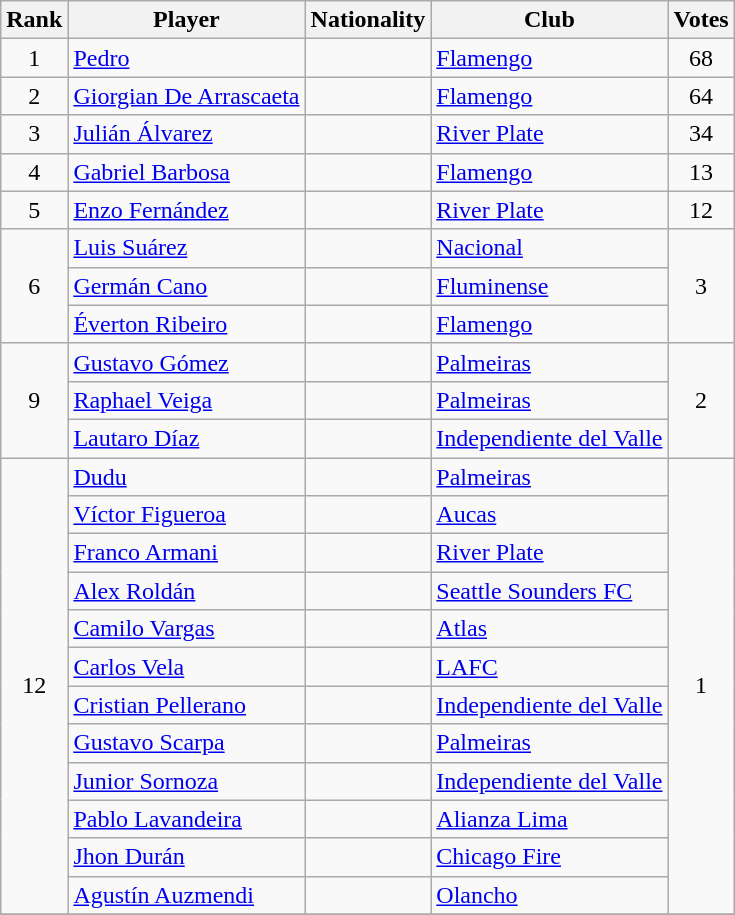<table class="wikitable">
<tr>
<th>Rank</th>
<th>Player</th>
<th>Nationality</th>
<th>Club</th>
<th>Votes</th>
</tr>
<tr>
<td align=center>1</td>
<td><a href='#'>Pedro</a></td>
<td></td>
<td> <a href='#'>Flamengo</a></td>
<td align=center>68</td>
</tr>
<tr>
<td align=center>2</td>
<td><a href='#'>Giorgian De Arrascaeta</a></td>
<td></td>
<td> <a href='#'>Flamengo</a></td>
<td align=center>64</td>
</tr>
<tr>
<td align=center>3</td>
<td><a href='#'>Julián Álvarez</a></td>
<td></td>
<td> <a href='#'>River Plate</a></td>
<td align=center>34</td>
</tr>
<tr>
<td align=center>4</td>
<td><a href='#'>Gabriel Barbosa</a></td>
<td></td>
<td> <a href='#'>Flamengo</a></td>
<td align=center>13</td>
</tr>
<tr>
<td align=center>5</td>
<td><a href='#'>Enzo Fernández</a></td>
<td></td>
<td> <a href='#'>River Plate</a></td>
<td align=center>12</td>
</tr>
<tr>
<td rowspan="3" align="center">6</td>
<td><a href='#'>Luis Suárez</a></td>
<td></td>
<td> <a href='#'>Nacional</a></td>
<td rowspan="3" align="center">3</td>
</tr>
<tr>
<td><a href='#'>Germán Cano</a></td>
<td></td>
<td> <a href='#'>Fluminense</a></td>
</tr>
<tr>
<td><a href='#'>Éverton Ribeiro</a></td>
<td></td>
<td> <a href='#'>Flamengo</a></td>
</tr>
<tr>
<td rowspan="3" align="center">9</td>
<td><a href='#'>Gustavo Gómez</a></td>
<td></td>
<td> <a href='#'>Palmeiras</a></td>
<td rowspan="3" align="center">2</td>
</tr>
<tr>
<td><a href='#'>Raphael Veiga</a></td>
<td></td>
<td> <a href='#'>Palmeiras</a></td>
</tr>
<tr>
<td><a href='#'>Lautaro Díaz</a></td>
<td></td>
<td> <a href='#'>Independiente del Valle</a></td>
</tr>
<tr>
<td rowspan="12" align="center">12</td>
<td><a href='#'>Dudu</a></td>
<td></td>
<td> <a href='#'>Palmeiras</a></td>
<td rowspan="12" align="center">1</td>
</tr>
<tr>
<td><a href='#'>Víctor Figueroa</a></td>
<td></td>
<td> <a href='#'>Aucas</a></td>
</tr>
<tr>
<td><a href='#'>Franco Armani</a></td>
<td></td>
<td> <a href='#'>River Plate</a></td>
</tr>
<tr>
<td><a href='#'>Alex Roldán</a></td>
<td></td>
<td> <a href='#'>Seattle Sounders FC</a></td>
</tr>
<tr>
<td><a href='#'>Camilo Vargas</a></td>
<td></td>
<td> <a href='#'>Atlas</a></td>
</tr>
<tr>
<td><a href='#'>Carlos Vela</a></td>
<td></td>
<td> <a href='#'>LAFC</a></td>
</tr>
<tr>
<td><a href='#'>Cristian Pellerano</a></td>
<td></td>
<td> <a href='#'>Independiente del Valle</a></td>
</tr>
<tr>
<td><a href='#'>Gustavo Scarpa</a></td>
<td></td>
<td> <a href='#'>Palmeiras</a></td>
</tr>
<tr>
<td><a href='#'>Junior Sornoza</a></td>
<td></td>
<td> <a href='#'>Independiente del Valle</a></td>
</tr>
<tr>
<td><a href='#'>Pablo Lavandeira</a></td>
<td></td>
<td> <a href='#'>Alianza Lima</a></td>
</tr>
<tr>
<td><a href='#'>Jhon Durán</a></td>
<td></td>
<td> <a href='#'>Chicago Fire</a></td>
</tr>
<tr>
<td><a href='#'>Agustín Auzmendi</a></td>
<td></td>
<td> <a href='#'>Olancho</a></td>
</tr>
<tr>
</tr>
</table>
